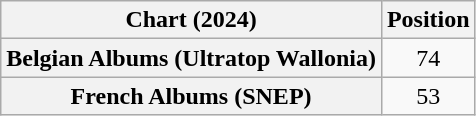<table class="wikitable sortable plainrowheaders" style="text-align:center">
<tr>
<th scope="col">Chart (2024)</th>
<th scope="col">Position</th>
</tr>
<tr>
<th scope="row">Belgian Albums (Ultratop Wallonia)</th>
<td>74</td>
</tr>
<tr>
<th scope="row">French Albums (SNEP)</th>
<td>53</td>
</tr>
</table>
